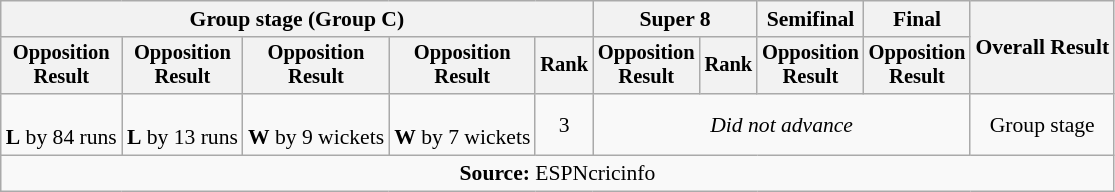<table class=wikitable style=font-size:90%;text-align:center>
<tr>
<th colspan=5>Group stage (Group C)</th>
<th colspan=2>Super 8</th>
<th>Semifinal</th>
<th>Final</th>
<th rowspan=2>Overall Result</th>
</tr>
<tr style=font-size:95%>
<th>Opposition<br>Result</th>
<th>Opposition<br>Result</th>
<th>Opposition<br>Result</th>
<th>Opposition<br>Result</th>
<th>Rank</th>
<th>Opposition<br>Result</th>
<th>Rank</th>
<th>Opposition<br>Result</th>
<th>Opposition<br>Result</th>
</tr>
<tr>
<td><br><strong>L</strong> by 84 runs</td>
<td><br><strong>L</strong> by 13 runs</td>
<td><br><strong>W</strong> by 9 wickets</td>
<td><br><strong>W</strong> by 7 wickets</td>
<td>3</td>
<td colspan="4"><em>Did not advance</em></td>
<td>Group stage</td>
</tr>
<tr>
<td colspan="11"><strong>Source:</strong> ESPNcricinfo</td>
</tr>
</table>
